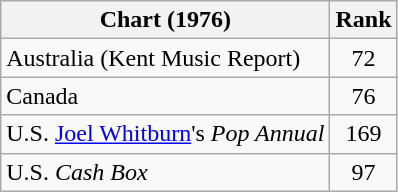<table class="wikitable sortable">
<tr>
<th align="left">Chart (1976)</th>
<th style="text-align:center;">Rank</th>
</tr>
<tr>
<td>Australia (Kent Music Report)</td>
<td style="text-align:center;">72</td>
</tr>
<tr>
<td>Canada</td>
<td style="text-align:center;">76</td>
</tr>
<tr>
<td>U.S. <a href='#'>Joel Whitburn</a>'s <em>Pop Annual</em></td>
<td style="text-align:center;">169</td>
</tr>
<tr>
<td>U.S. <em>Cash Box</em></td>
<td style="text-align:center;">97</td>
</tr>
</table>
